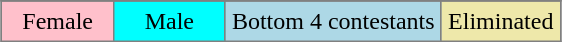<table border="2" cellpadding="4" style="background:gray; border:1px solid gray; border-collapse:collapse; margin:1em auto; text-align:center;">
<tr>
</tr>
<tr>
<td style="background:pink;" width="20%">Female</td>
<td style="background:cyan;" width="20%">Male</td>
<td style="background:lightblue;">Bottom 4 contestants</td>
<td style="background:palegoldenrod;">Eliminated</td>
</tr>
</table>
